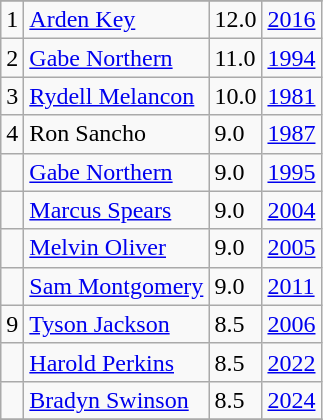<table class="wikitable">
<tr>
</tr>
<tr>
<td>1</td>
<td><a href='#'>Arden Key</a></td>
<td>12.0</td>
<td><a href='#'>2016</a></td>
</tr>
<tr>
<td>2</td>
<td><a href='#'>Gabe Northern</a></td>
<td>11.0</td>
<td><a href='#'>1994</a></td>
</tr>
<tr>
<td>3</td>
<td><a href='#'>Rydell Melancon</a></td>
<td>10.0</td>
<td><a href='#'>1981</a></td>
</tr>
<tr>
<td>4</td>
<td>Ron Sancho</td>
<td>9.0</td>
<td><a href='#'>1987</a></td>
</tr>
<tr>
<td></td>
<td><a href='#'>Gabe Northern</a></td>
<td>9.0</td>
<td><a href='#'>1995</a></td>
</tr>
<tr>
<td></td>
<td><a href='#'>Marcus Spears</a></td>
<td>9.0</td>
<td><a href='#'>2004</a></td>
</tr>
<tr>
<td></td>
<td><a href='#'>Melvin Oliver</a></td>
<td>9.0</td>
<td><a href='#'>2005</a></td>
</tr>
<tr>
<td></td>
<td><a href='#'>Sam Montgomery</a></td>
<td>9.0</td>
<td><a href='#'>2011</a></td>
</tr>
<tr>
<td>9</td>
<td><a href='#'>Tyson Jackson</a></td>
<td>8.5</td>
<td><a href='#'>2006</a></td>
</tr>
<tr>
<td></td>
<td><a href='#'>Harold Perkins</a></td>
<td>8.5</td>
<td><a href='#'>2022</a></td>
</tr>
<tr>
<td></td>
<td><a href='#'>Bradyn Swinson</a></td>
<td>8.5</td>
<td><a href='#'>2024</a></td>
</tr>
<tr>
</tr>
</table>
